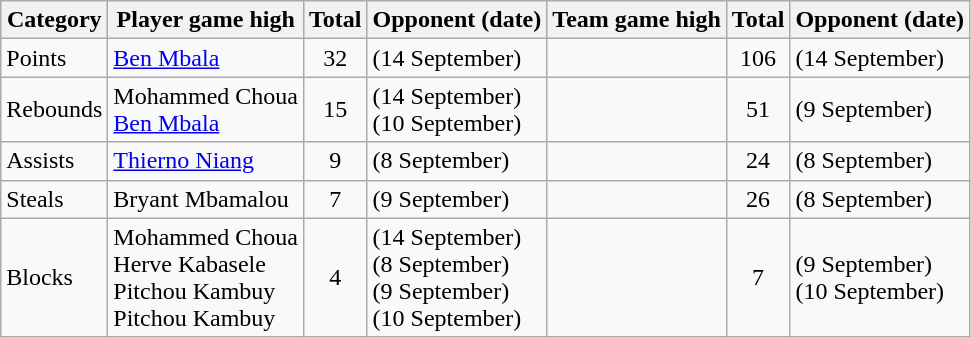<table class="wikitable">
<tr>
<th>Category</th>
<th>Player game high</th>
<th>Total</th>
<th>Opponent (date)</th>
<th>Team game high</th>
<th>Total</th>
<th>Opponent (date)</th>
</tr>
<tr>
<td>Points</td>
<td> <a href='#'>Ben Mbala</a></td>
<td align="center">32</td>
<td> (14 September)</td>
<td></td>
<td align="center">106</td>
<td> (14 September)</td>
</tr>
<tr>
<td>Rebounds</td>
<td> Mohammed Choua<br> <a href='#'>Ben Mbala</a></td>
<td align="center">15</td>
<td> (14 September)<br> (10 September)</td>
<td></td>
<td align="center">51</td>
<td> (9 September)</td>
</tr>
<tr>
<td>Assists</td>
<td> <a href='#'>Thierno Niang</a></td>
<td align="center">9</td>
<td> (8 September)</td>
<td></td>
<td align="center">24</td>
<td> (8 September)</td>
</tr>
<tr>
<td>Steals</td>
<td> Bryant Mbamalou</td>
<td align="center">7</td>
<td> (9 September)</td>
<td></td>
<td align="center">26</td>
<td> (8 September)</td>
</tr>
<tr>
<td>Blocks</td>
<td> Mohammed Choua<br> Herve Kabasele<br> Pitchou Kambuy<br> Pitchou Kambuy</td>
<td align="center">4</td>
<td> (14 September)<br> (8 September)<br> (9 September)<br> (10 September)</td>
<td><br></td>
<td align="center">7</td>
<td> (9 September)<br> (10 September)</td>
</tr>
</table>
